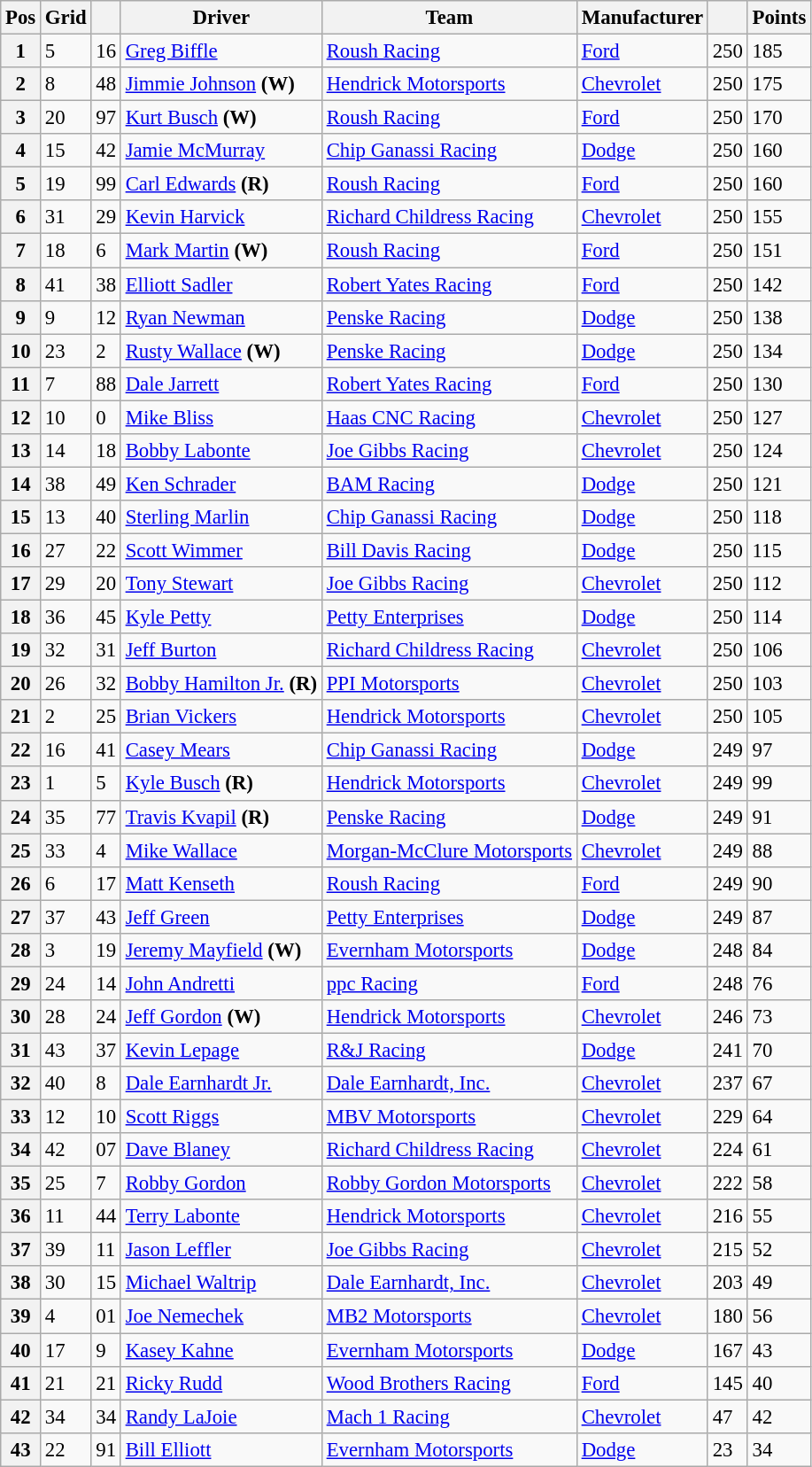<table class="wikitable" style="font-size:95%">
<tr>
<th>Pos</th>
<th>Grid</th>
<th></th>
<th>Driver</th>
<th>Team</th>
<th>Manufacturer</th>
<th></th>
<th>Points</th>
</tr>
<tr>
<th>1</th>
<td>5</td>
<td>16</td>
<td><a href='#'>Greg Biffle</a></td>
<td><a href='#'>Roush Racing</a></td>
<td><a href='#'>Ford</a></td>
<td>250</td>
<td>185</td>
</tr>
<tr>
<th>2</th>
<td>8</td>
<td>48</td>
<td><a href='#'>Jimmie Johnson</a> <strong>(W)</strong></td>
<td><a href='#'>Hendrick Motorsports</a></td>
<td><a href='#'>Chevrolet</a></td>
<td>250</td>
<td>175</td>
</tr>
<tr>
<th>3</th>
<td>20</td>
<td>97</td>
<td><a href='#'>Kurt Busch</a> <strong>(W)</strong></td>
<td><a href='#'>Roush Racing</a></td>
<td><a href='#'>Ford</a></td>
<td>250</td>
<td>170</td>
</tr>
<tr>
<th>4</th>
<td>15</td>
<td>42</td>
<td><a href='#'>Jamie McMurray</a></td>
<td><a href='#'>Chip Ganassi Racing</a></td>
<td><a href='#'>Dodge</a></td>
<td>250</td>
<td>160</td>
</tr>
<tr>
<th>5</th>
<td>19</td>
<td>99</td>
<td><a href='#'>Carl Edwards</a> <strong>(R)</strong></td>
<td><a href='#'>Roush Racing</a></td>
<td><a href='#'>Ford</a></td>
<td>250</td>
<td>160</td>
</tr>
<tr>
<th>6</th>
<td>31</td>
<td>29</td>
<td><a href='#'>Kevin Harvick</a></td>
<td><a href='#'>Richard Childress Racing</a></td>
<td><a href='#'>Chevrolet</a></td>
<td>250</td>
<td>155</td>
</tr>
<tr>
<th>7</th>
<td>18</td>
<td>6</td>
<td><a href='#'>Mark Martin</a> <strong>(W)</strong></td>
<td><a href='#'>Roush Racing</a></td>
<td><a href='#'>Ford</a></td>
<td>250</td>
<td>151</td>
</tr>
<tr>
<th>8</th>
<td>41</td>
<td>38</td>
<td><a href='#'>Elliott Sadler</a></td>
<td><a href='#'>Robert Yates Racing</a></td>
<td><a href='#'>Ford</a></td>
<td>250</td>
<td>142</td>
</tr>
<tr>
<th>9</th>
<td>9</td>
<td>12</td>
<td><a href='#'>Ryan Newman</a></td>
<td><a href='#'>Penske Racing</a></td>
<td><a href='#'>Dodge</a></td>
<td>250</td>
<td>138</td>
</tr>
<tr>
<th>10</th>
<td>23</td>
<td>2</td>
<td><a href='#'>Rusty Wallace</a> <strong>(W)</strong></td>
<td><a href='#'>Penske Racing</a></td>
<td><a href='#'>Dodge</a></td>
<td>250</td>
<td>134</td>
</tr>
<tr>
<th>11</th>
<td>7</td>
<td>88</td>
<td><a href='#'>Dale Jarrett</a></td>
<td><a href='#'>Robert Yates Racing</a></td>
<td><a href='#'>Ford</a></td>
<td>250</td>
<td>130</td>
</tr>
<tr>
<th>12</th>
<td>10</td>
<td>0</td>
<td><a href='#'>Mike Bliss</a></td>
<td><a href='#'>Haas CNC Racing</a></td>
<td><a href='#'>Chevrolet</a></td>
<td>250</td>
<td>127</td>
</tr>
<tr>
<th>13</th>
<td>14</td>
<td>18</td>
<td><a href='#'>Bobby Labonte</a></td>
<td><a href='#'>Joe Gibbs Racing</a></td>
<td><a href='#'>Chevrolet</a></td>
<td>250</td>
<td>124</td>
</tr>
<tr>
<th>14</th>
<td>38</td>
<td>49</td>
<td><a href='#'>Ken Schrader</a></td>
<td><a href='#'>BAM Racing</a></td>
<td><a href='#'>Dodge</a></td>
<td>250</td>
<td>121</td>
</tr>
<tr>
<th>15</th>
<td>13</td>
<td>40</td>
<td><a href='#'>Sterling Marlin</a></td>
<td><a href='#'>Chip Ganassi Racing</a></td>
<td><a href='#'>Dodge</a></td>
<td>250</td>
<td>118</td>
</tr>
<tr>
<th>16</th>
<td>27</td>
<td>22</td>
<td><a href='#'>Scott Wimmer</a></td>
<td><a href='#'>Bill Davis Racing</a></td>
<td><a href='#'>Dodge</a></td>
<td>250</td>
<td>115</td>
</tr>
<tr>
<th>17</th>
<td>29</td>
<td>20</td>
<td><a href='#'>Tony Stewart</a></td>
<td><a href='#'>Joe Gibbs Racing</a></td>
<td><a href='#'>Chevrolet</a></td>
<td>250</td>
<td>112</td>
</tr>
<tr>
<th>18</th>
<td>36</td>
<td>45</td>
<td><a href='#'>Kyle Petty</a></td>
<td><a href='#'>Petty Enterprises</a></td>
<td><a href='#'>Dodge</a></td>
<td>250</td>
<td>114</td>
</tr>
<tr>
<th>19</th>
<td>32</td>
<td>31</td>
<td><a href='#'>Jeff Burton</a></td>
<td><a href='#'>Richard Childress Racing</a></td>
<td><a href='#'>Chevrolet</a></td>
<td>250</td>
<td>106</td>
</tr>
<tr>
<th>20</th>
<td>26</td>
<td>32</td>
<td><a href='#'>Bobby Hamilton Jr.</a> <strong>(R)</strong></td>
<td><a href='#'>PPI Motorsports</a></td>
<td><a href='#'>Chevrolet</a></td>
<td>250</td>
<td>103</td>
</tr>
<tr>
<th>21</th>
<td>2</td>
<td>25</td>
<td><a href='#'>Brian Vickers</a></td>
<td><a href='#'>Hendrick Motorsports</a></td>
<td><a href='#'>Chevrolet</a></td>
<td>250</td>
<td>105</td>
</tr>
<tr>
<th>22</th>
<td>16</td>
<td>41</td>
<td><a href='#'>Casey Mears</a></td>
<td><a href='#'>Chip Ganassi Racing</a></td>
<td><a href='#'>Dodge</a></td>
<td>249</td>
<td>97</td>
</tr>
<tr>
<th>23</th>
<td>1</td>
<td>5</td>
<td><a href='#'>Kyle Busch</a> <strong>(R)</strong></td>
<td><a href='#'>Hendrick Motorsports</a></td>
<td><a href='#'>Chevrolet</a></td>
<td>249</td>
<td>99</td>
</tr>
<tr>
<th>24</th>
<td>35</td>
<td>77</td>
<td><a href='#'>Travis Kvapil</a> <strong>(R)</strong></td>
<td><a href='#'>Penske Racing</a></td>
<td><a href='#'>Dodge</a></td>
<td>249</td>
<td>91</td>
</tr>
<tr>
<th>25</th>
<td>33</td>
<td>4</td>
<td><a href='#'>Mike Wallace</a></td>
<td><a href='#'>Morgan-McClure Motorsports</a></td>
<td><a href='#'>Chevrolet</a></td>
<td>249</td>
<td>88</td>
</tr>
<tr>
<th>26</th>
<td>6</td>
<td>17</td>
<td><a href='#'>Matt Kenseth</a></td>
<td><a href='#'>Roush Racing</a></td>
<td><a href='#'>Ford</a></td>
<td>249</td>
<td>90</td>
</tr>
<tr>
<th>27</th>
<td>37</td>
<td>43</td>
<td><a href='#'>Jeff Green</a></td>
<td><a href='#'>Petty Enterprises</a></td>
<td><a href='#'>Dodge</a></td>
<td>249</td>
<td>87</td>
</tr>
<tr>
<th>28</th>
<td>3</td>
<td>19</td>
<td><a href='#'>Jeremy Mayfield</a> <strong>(W)</strong></td>
<td><a href='#'>Evernham Motorsports</a></td>
<td><a href='#'>Dodge</a></td>
<td>248</td>
<td>84</td>
</tr>
<tr>
<th>29</th>
<td>24</td>
<td>14</td>
<td><a href='#'>John Andretti</a></td>
<td><a href='#'>ppc Racing</a></td>
<td><a href='#'>Ford</a></td>
<td>248</td>
<td>76</td>
</tr>
<tr>
<th>30</th>
<td>28</td>
<td>24</td>
<td><a href='#'>Jeff Gordon</a> <strong>(W)</strong></td>
<td><a href='#'>Hendrick Motorsports</a></td>
<td><a href='#'>Chevrolet</a></td>
<td>246</td>
<td>73</td>
</tr>
<tr>
<th>31</th>
<td>43</td>
<td>37</td>
<td><a href='#'>Kevin Lepage</a></td>
<td><a href='#'>R&J Racing</a></td>
<td><a href='#'>Dodge</a></td>
<td>241</td>
<td>70</td>
</tr>
<tr>
<th>32</th>
<td>40</td>
<td>8</td>
<td><a href='#'>Dale Earnhardt Jr.</a></td>
<td><a href='#'>Dale Earnhardt, Inc.</a></td>
<td><a href='#'>Chevrolet</a></td>
<td>237</td>
<td>67</td>
</tr>
<tr>
<th>33</th>
<td>12</td>
<td>10</td>
<td><a href='#'>Scott Riggs</a></td>
<td><a href='#'>MBV Motorsports</a></td>
<td><a href='#'>Chevrolet</a></td>
<td>229</td>
<td>64</td>
</tr>
<tr>
<th>34</th>
<td>42</td>
<td>07</td>
<td><a href='#'>Dave Blaney</a></td>
<td><a href='#'>Richard Childress Racing</a></td>
<td><a href='#'>Chevrolet</a></td>
<td>224</td>
<td>61</td>
</tr>
<tr>
<th>35</th>
<td>25</td>
<td>7</td>
<td><a href='#'>Robby Gordon</a></td>
<td><a href='#'>Robby Gordon Motorsports</a></td>
<td><a href='#'>Chevrolet</a></td>
<td>222</td>
<td>58</td>
</tr>
<tr>
<th>36</th>
<td>11</td>
<td>44</td>
<td><a href='#'>Terry Labonte</a></td>
<td><a href='#'>Hendrick Motorsports</a></td>
<td><a href='#'>Chevrolet</a></td>
<td>216</td>
<td>55</td>
</tr>
<tr>
<th>37</th>
<td>39</td>
<td>11</td>
<td><a href='#'>Jason Leffler</a></td>
<td><a href='#'>Joe Gibbs Racing</a></td>
<td><a href='#'>Chevrolet</a></td>
<td>215</td>
<td>52</td>
</tr>
<tr>
<th>38</th>
<td>30</td>
<td>15</td>
<td><a href='#'>Michael Waltrip</a></td>
<td><a href='#'>Dale Earnhardt, Inc.</a></td>
<td><a href='#'>Chevrolet</a></td>
<td>203</td>
<td>49</td>
</tr>
<tr>
<th>39</th>
<td>4</td>
<td>01</td>
<td><a href='#'>Joe Nemechek</a></td>
<td><a href='#'>MB2 Motorsports</a></td>
<td><a href='#'>Chevrolet</a></td>
<td>180</td>
<td>56</td>
</tr>
<tr>
<th>40</th>
<td>17</td>
<td>9</td>
<td><a href='#'>Kasey Kahne</a></td>
<td><a href='#'>Evernham Motorsports</a></td>
<td><a href='#'>Dodge</a></td>
<td>167</td>
<td>43</td>
</tr>
<tr>
<th>41</th>
<td>21</td>
<td>21</td>
<td><a href='#'>Ricky Rudd</a></td>
<td><a href='#'>Wood Brothers Racing</a></td>
<td><a href='#'>Ford</a></td>
<td>145</td>
<td>40</td>
</tr>
<tr>
<th>42</th>
<td>34</td>
<td>34</td>
<td><a href='#'>Randy LaJoie</a></td>
<td><a href='#'>Mach 1 Racing</a></td>
<td><a href='#'>Chevrolet</a></td>
<td>47</td>
<td>42</td>
</tr>
<tr>
<th>43</th>
<td>22</td>
<td>91</td>
<td><a href='#'>Bill Elliott</a></td>
<td><a href='#'>Evernham Motorsports</a></td>
<td><a href='#'>Dodge</a></td>
<td>23</td>
<td>34</td>
</tr>
</table>
